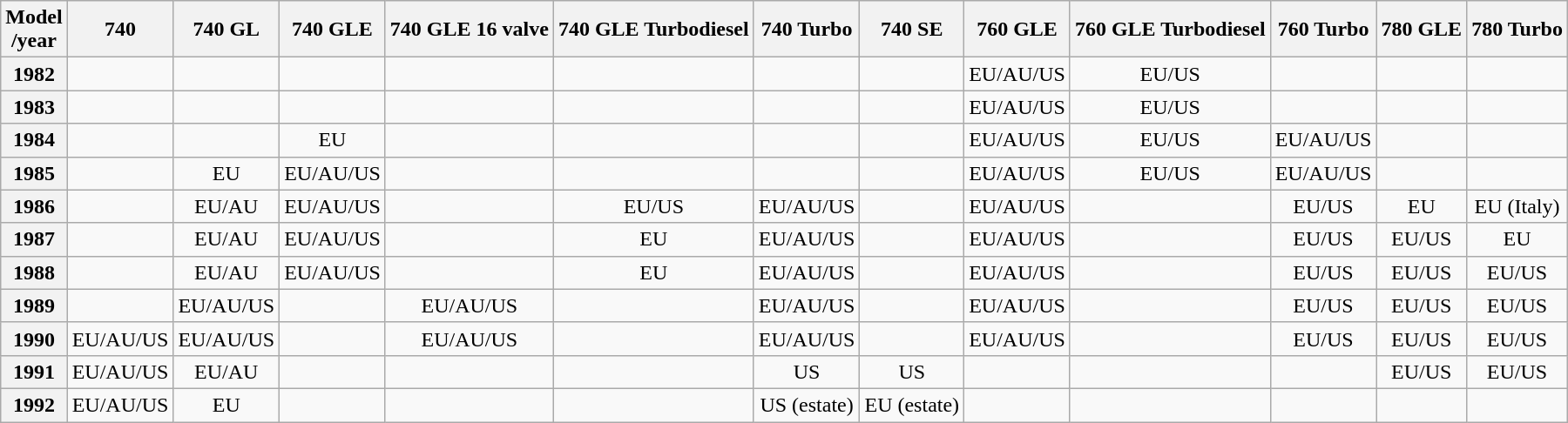<table class="wikitable" style="text-align: center">
<tr>
<th>Model<br>/year</th>
<th>740</th>
<th>740 GL</th>
<th>740 GLE</th>
<th>740 GLE 16 valve</th>
<th>740 GLE Turbodiesel</th>
<th>740 Turbo</th>
<th>740 SE</th>
<th>760 GLE</th>
<th>760 GLE Turbodiesel</th>
<th>760 Turbo</th>
<th>780 GLE</th>
<th>780 Turbo</th>
</tr>
<tr>
<th>1982</th>
<td></td>
<td></td>
<td></td>
<td></td>
<td></td>
<td></td>
<td></td>
<td>EU/AU/US</td>
<td>EU/US</td>
<td></td>
<td></td>
<td></td>
</tr>
<tr>
<th>1983</th>
<td></td>
<td></td>
<td></td>
<td></td>
<td></td>
<td></td>
<td></td>
<td>EU/AU/US</td>
<td>EU/US</td>
<td></td>
<td></td>
<td></td>
</tr>
<tr>
<th>1984</th>
<td></td>
<td></td>
<td>EU</td>
<td></td>
<td></td>
<td></td>
<td></td>
<td>EU/AU/US</td>
<td>EU/US</td>
<td>EU/AU/US</td>
<td></td>
<td></td>
</tr>
<tr>
<th>1985</th>
<td></td>
<td>EU</td>
<td>EU/AU/US</td>
<td></td>
<td></td>
<td></td>
<td></td>
<td>EU/AU/US</td>
<td>EU/US</td>
<td>EU/AU/US</td>
<td></td>
<td></td>
</tr>
<tr>
<th>1986</th>
<td></td>
<td>EU/AU</td>
<td>EU/AU/US</td>
<td></td>
<td>EU/US</td>
<td>EU/AU/US</td>
<td></td>
<td>EU/AU/US</td>
<td></td>
<td>EU/US</td>
<td>EU</td>
<td>EU (Italy)</td>
</tr>
<tr>
<th>1987</th>
<td></td>
<td>EU/AU</td>
<td>EU/AU/US</td>
<td></td>
<td>EU</td>
<td>EU/AU/US</td>
<td></td>
<td>EU/AU/US</td>
<td></td>
<td>EU/US</td>
<td>EU/US</td>
<td>EU</td>
</tr>
<tr>
<th>1988</th>
<td></td>
<td>EU/AU</td>
<td>EU/AU/US</td>
<td></td>
<td>EU</td>
<td>EU/AU/US</td>
<td></td>
<td>EU/AU/US</td>
<td></td>
<td>EU/US</td>
<td>EU/US</td>
<td>EU/US</td>
</tr>
<tr>
<th>1989</th>
<td></td>
<td>EU/AU/US</td>
<td></td>
<td>EU/AU/US</td>
<td></td>
<td>EU/AU/US</td>
<td></td>
<td>EU/AU/US</td>
<td></td>
<td>EU/US</td>
<td>EU/US</td>
<td>EU/US</td>
</tr>
<tr>
<th>1990</th>
<td>EU/AU/US</td>
<td>EU/AU/US</td>
<td></td>
<td>EU/AU/US</td>
<td></td>
<td>EU/AU/US</td>
<td></td>
<td>EU/AU/US</td>
<td></td>
<td>EU/US</td>
<td>EU/US</td>
<td>EU/US</td>
</tr>
<tr>
<th>1991</th>
<td>EU/AU/US</td>
<td>EU/AU</td>
<td></td>
<td></td>
<td></td>
<td>US</td>
<td>US</td>
<td></td>
<td></td>
<td></td>
<td>EU/US</td>
<td>EU/US</td>
</tr>
<tr>
<th>1992</th>
<td>EU/AU/US</td>
<td>EU</td>
<td></td>
<td></td>
<td></td>
<td>US (estate)</td>
<td>EU (estate)</td>
<td></td>
<td></td>
<td></td>
<td></td>
<td></td>
</tr>
</table>
